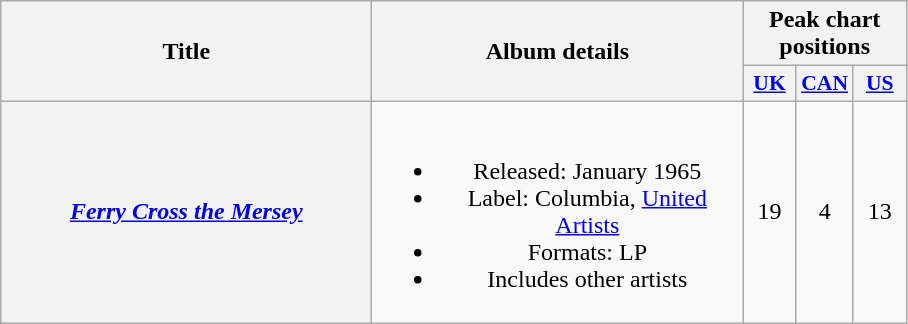<table class="wikitable plainrowheaders" style="text-align:center;">
<tr>
<th rowspan="2" scope="col" style="width:15em;">Title</th>
<th rowspan="2" scope="col" style="width:15em;">Album details</th>
<th colspan="3">Peak chart positions</th>
</tr>
<tr>
<th scope="col" style="width:2em;font-size:90%;"><a href='#'>UK</a><br></th>
<th scope="col" style="width:2em;font-size:90%;"><a href='#'>CAN</a><br></th>
<th scope="col" style="width:2em;font-size:90%;"><a href='#'>US</a><br></th>
</tr>
<tr>
<th scope="row"><em><a href='#'>Ferry Cross the Mersey</a></em></th>
<td><br><ul><li>Released: January 1965</li><li>Label: Columbia, <a href='#'>United Artists</a></li><li>Formats: LP</li><li>Includes other artists</li></ul></td>
<td>19</td>
<td>4</td>
<td>13</td>
</tr>
</table>
